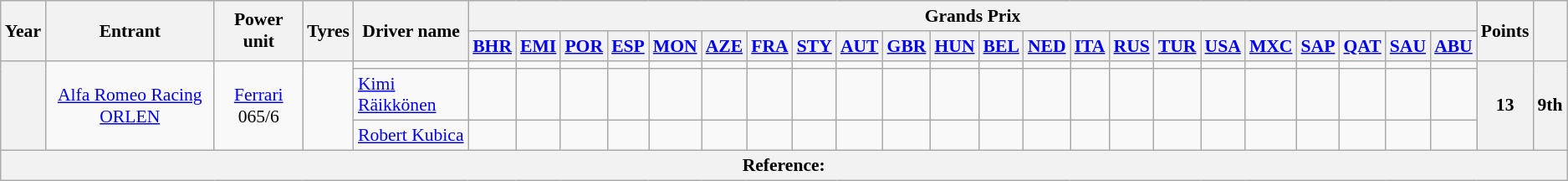<table class="wikitable" style="text-align:center; font-size:90%">
<tr>
<th rowspan="2">Year</th>
<th rowspan="2">Entrant</th>
<th rowspan="2">Power unit</th>
<th rowspan="2">Tyres</th>
<th rowspan="2">Driver name</th>
<th colspan="22">Grands Prix</th>
<th rowspan="2">Points</th>
<th rowspan="2"></th>
</tr>
<tr>
<th><a href='#'>BHR</a></th>
<th><a href='#'>EMI</a></th>
<th><a href='#'>POR</a></th>
<th><a href='#'>ESP</a></th>
<th><a href='#'>MON</a></th>
<th><a href='#'>AZE</a></th>
<th><a href='#'>FRA</a></th>
<th><a href='#'>STY</a></th>
<th><a href='#'>AUT</a></th>
<th><a href='#'>GBR</a></th>
<th><a href='#'>HUN</a></th>
<th><a href='#'>BEL</a></th>
<th><a href='#'>NED</a></th>
<th><a href='#'>ITA</a></th>
<th><a href='#'>RUS</a></th>
<th><a href='#'>TUR</a></th>
<th><a href='#'>USA</a></th>
<th><a href='#'>MXC</a></th>
<th><a href='#'>SAP</a></th>
<th><a href='#'>QAT</a></th>
<th><a href='#'>SAU</a></th>
<th><a href='#'>ABU</a></th>
</tr>
<tr>
<th rowspan="3"></th>
<td rowspan="3"><a href='#'>Alfa Romeo Racing ORLEN</a></td>
<td rowspan="3"><a href='#'>Ferrari</a> 065/6</td>
<td rowspan="3"></td>
<td align=left></td>
<td></td>
<td></td>
<td></td>
<td></td>
<td></td>
<td></td>
<td></td>
<td></td>
<td></td>
<td></td>
<td></td>
<td></td>
<td></td>
<td></td>
<td></td>
<td></td>
<td></td>
<td></td>
<td></td>
<td></td>
<td></td>
<td></td>
<th rowspan="3">13</th>
<th rowspan="3">9th</th>
</tr>
<tr>
<td align=left> <a href='#'>Kimi Räikkönen</a></td>
<td></td>
<td></td>
<td></td>
<td></td>
<td></td>
<td></td>
<td></td>
<td></td>
<td></td>
<td></td>
<td></td>
<td></td>
<td></td>
<td></td>
<td></td>
<td></td>
<td></td>
<td></td>
<td></td>
<td></td>
<td></td>
<td></td>
</tr>
<tr>
<td align=left> <a href='#'>Robert Kubica</a></td>
<td></td>
<td></td>
<td></td>
<td></td>
<td></td>
<td></td>
<td></td>
<td></td>
<td></td>
<td></td>
<td></td>
<td></td>
<td></td>
<td></td>
<td></td>
<td></td>
<td></td>
<td></td>
<td></td>
<td></td>
<td></td>
<td></td>
</tr>
<tr>
<th colspan="29">Reference:</th>
</tr>
</table>
